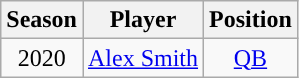<table class="wikitable" style="text-align:center">
<tr>
<th>Season</th>
<th>Player</th>
<th>Position</th>
</tr>
<tr>
<td>2020</td>
<td><a href='#'>Alex Smith</a></td>
<td><a href='#'>QB</a></td>
</tr>
</table>
